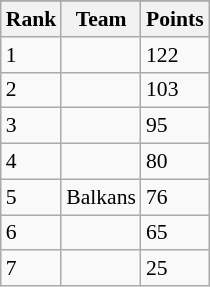<table class="wikitable" style="font-size: 90%;">
<tr>
</tr>
<tr>
<th>Rank</th>
<th>Team</th>
<th>Points</th>
</tr>
<tr>
<td>1</td>
<td></td>
<td>122</td>
</tr>
<tr>
<td>2</td>
<td></td>
<td>103</td>
</tr>
<tr>
<td>3</td>
<td></td>
<td>95</td>
</tr>
<tr>
<td>4</td>
<td></td>
<td>80</td>
</tr>
<tr>
<td>5</td>
<td>Balkans</td>
<td>76</td>
</tr>
<tr>
<td>6</td>
<td></td>
<td>65</td>
</tr>
<tr>
<td>7</td>
<td></td>
<td>25</td>
</tr>
</table>
